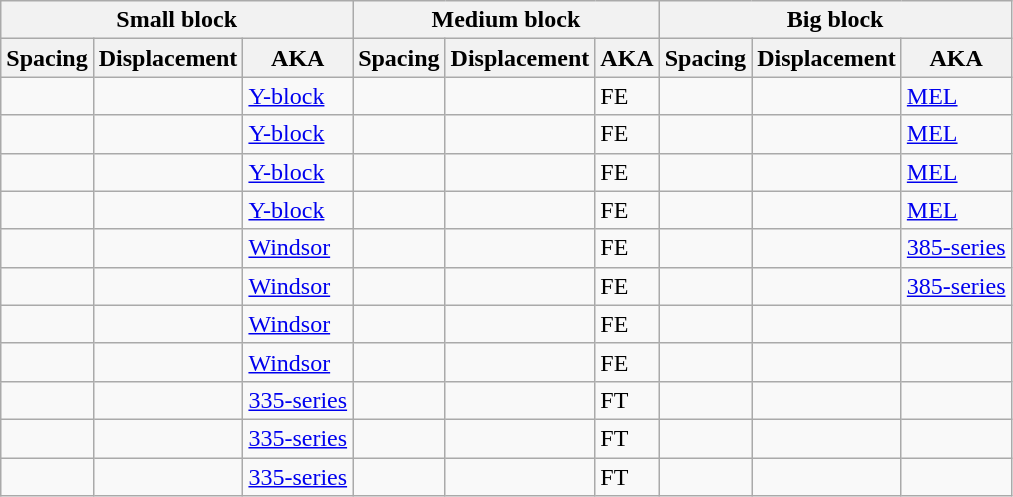<table class="wikitable  defaultcenter" ;>
<tr>
<th colspan=3>Small block</th>
<th colspan=3>Medium block</th>
<th colspan=3>Big block</th>
</tr>
<tr>
<th>Spacing</th>
<th>Displacement</th>
<th>AKA</th>
<th>Spacing</th>
<th>Displacement</th>
<th>AKA</th>
<th>Spacing</th>
<th>Displacement</th>
<th>AKA</th>
</tr>
<tr>
<td></td>
<td></td>
<td><a href='#'>Y-block</a></td>
<td></td>
<td></td>
<td>FE</td>
<td></td>
<td></td>
<td><a href='#'>MEL</a></td>
</tr>
<tr>
<td></td>
<td></td>
<td><a href='#'>Y-block</a></td>
<td></td>
<td></td>
<td>FE</td>
<td></td>
<td></td>
<td><a href='#'>MEL</a></td>
</tr>
<tr>
<td></td>
<td></td>
<td><a href='#'>Y-block</a></td>
<td></td>
<td></td>
<td>FE</td>
<td></td>
<td></td>
<td><a href='#'>MEL</a></td>
</tr>
<tr>
<td></td>
<td></td>
<td><a href='#'>Y-block</a></td>
<td></td>
<td></td>
<td>FE</td>
<td></td>
<td></td>
<td><a href='#'>MEL</a></td>
</tr>
<tr>
<td></td>
<td></td>
<td><a href='#'>Windsor</a></td>
<td></td>
<td></td>
<td>FE</td>
<td></td>
<td></td>
<td><a href='#'>385-series</a></td>
</tr>
<tr>
<td></td>
<td></td>
<td><a href='#'>Windsor</a></td>
<td></td>
<td></td>
<td>FE</td>
<td></td>
<td></td>
<td><a href='#'>385-series</a></td>
</tr>
<tr>
<td></td>
<td></td>
<td><a href='#'>Windsor</a></td>
<td></td>
<td></td>
<td>FE</td>
<td></td>
<td></td>
<td></td>
</tr>
<tr>
<td></td>
<td></td>
<td><a href='#'>Windsor</a></td>
<td></td>
<td></td>
<td>FE</td>
<td></td>
<td></td>
<td></td>
</tr>
<tr>
<td></td>
<td></td>
<td><a href='#'>335-series</a></td>
<td></td>
<td></td>
<td>FT</td>
<td></td>
<td></td>
<td></td>
</tr>
<tr>
<td></td>
<td></td>
<td><a href='#'>335-series</a></td>
<td></td>
<td></td>
<td>FT</td>
<td></td>
<td></td>
<td></td>
</tr>
<tr>
<td></td>
<td></td>
<td><a href='#'>335-series</a></td>
<td></td>
<td></td>
<td>FT</td>
<td></td>
<td></td>
<td></td>
</tr>
</table>
